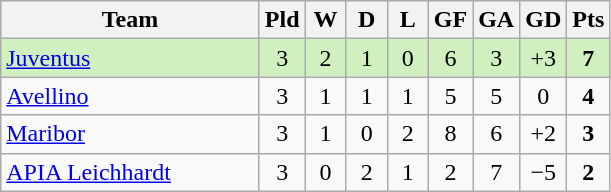<table class=wikitable style="text-align:center">
<tr>
<th width=165>Team</th>
<th width=20>Pld</th>
<th width=20>W</th>
<th width=20>D</th>
<th width=20>L</th>
<th width=20>GF</th>
<th width=20>GA</th>
<th width=20>GD</th>
<th width=20>Pts</th>
</tr>
<tr bgcolor=#d0f0c0>
<td style="text-align:left"> <a href='#'>Juventus</a></td>
<td>3</td>
<td>2</td>
<td>1</td>
<td>0</td>
<td>6</td>
<td>3</td>
<td>+3</td>
<td><strong>7</strong></td>
</tr>
<tr>
<td style="text-align:left"> <a href='#'>Avellino</a></td>
<td>3</td>
<td>1</td>
<td>1</td>
<td>1</td>
<td>5</td>
<td>5</td>
<td>0</td>
<td><strong>4</strong></td>
</tr>
<tr>
<td style="text-align:left"> <a href='#'>Maribor</a></td>
<td>3</td>
<td>1</td>
<td>0</td>
<td>2</td>
<td>8</td>
<td>6</td>
<td>+2</td>
<td><strong>3</strong></td>
</tr>
<tr>
<td style="text-align:left"> <a href='#'>APIA Leichhardt</a></td>
<td>3</td>
<td>0</td>
<td>2</td>
<td>1</td>
<td>2</td>
<td>7</td>
<td>−5</td>
<td><strong>2</strong></td>
</tr>
</table>
